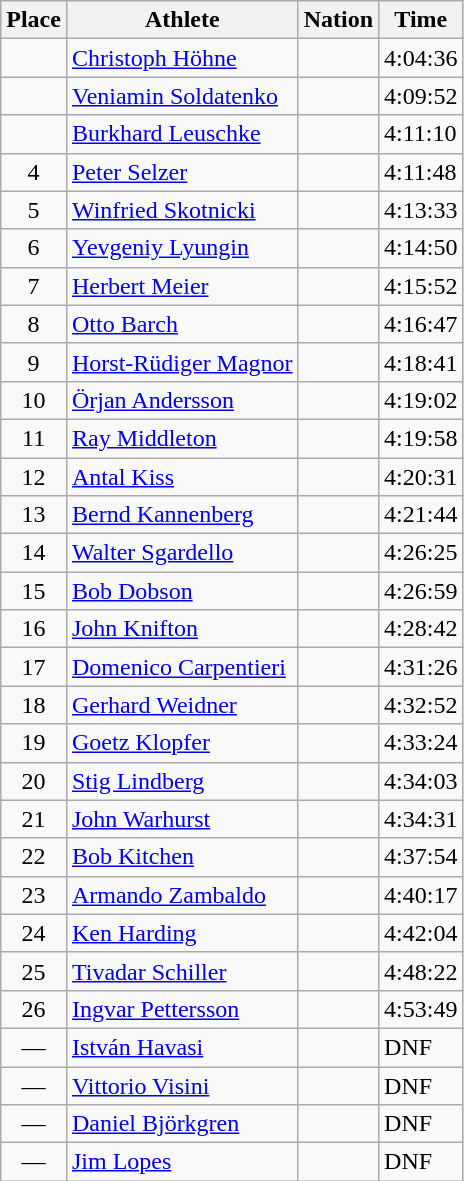<table class=wikitable>
<tr>
<th>Place</th>
<th>Athlete</th>
<th>Nation</th>
<th>Time</th>
</tr>
<tr>
<td align=center></td>
<td><a href='#'>Christoph Höhne</a></td>
<td></td>
<td>4:04:36</td>
</tr>
<tr>
<td align=center></td>
<td><a href='#'>Veniamin Soldatenko</a></td>
<td></td>
<td>4:09:52</td>
</tr>
<tr>
<td align=center></td>
<td><a href='#'>Burkhard Leuschke</a></td>
<td></td>
<td>4:11:10</td>
</tr>
<tr>
<td align=center>4</td>
<td><a href='#'>Peter Selzer</a></td>
<td></td>
<td>4:11:48</td>
</tr>
<tr>
<td align=center>5</td>
<td><a href='#'>Winfried Skotnicki</a></td>
<td></td>
<td>4:13:33</td>
</tr>
<tr>
<td align=center>6</td>
<td><a href='#'>Yevgeniy Lyungin</a></td>
<td></td>
<td>4:14:50</td>
</tr>
<tr>
<td align=center>7</td>
<td><a href='#'>Herbert Meier</a></td>
<td></td>
<td>4:15:52</td>
</tr>
<tr>
<td align=center>8</td>
<td><a href='#'>Otto Barch</a></td>
<td></td>
<td>4:16:47</td>
</tr>
<tr>
<td align=center>9</td>
<td><a href='#'>Horst-Rüdiger Magnor</a></td>
<td></td>
<td>4:18:41</td>
</tr>
<tr>
<td align=center>10</td>
<td><a href='#'>Örjan Andersson</a></td>
<td></td>
<td>4:19:02</td>
</tr>
<tr>
<td align=center>11</td>
<td><a href='#'>Ray Middleton</a></td>
<td></td>
<td>4:19:58</td>
</tr>
<tr>
<td align=center>12</td>
<td><a href='#'>Antal Kiss</a></td>
<td></td>
<td>4:20:31</td>
</tr>
<tr>
<td align=center>13</td>
<td><a href='#'>Bernd Kannenberg</a></td>
<td></td>
<td>4:21:44</td>
</tr>
<tr>
<td align=center>14</td>
<td><a href='#'>Walter Sgardello</a></td>
<td></td>
<td>4:26:25</td>
</tr>
<tr>
<td align=center>15</td>
<td><a href='#'>Bob Dobson</a></td>
<td></td>
<td>4:26:59</td>
</tr>
<tr>
<td align=center>16</td>
<td><a href='#'>John Knifton</a></td>
<td></td>
<td>4:28:42</td>
</tr>
<tr>
<td align=center>17</td>
<td><a href='#'>Domenico Carpentieri</a></td>
<td></td>
<td>4:31:26</td>
</tr>
<tr>
<td align=center>18</td>
<td><a href='#'>Gerhard Weidner</a></td>
<td></td>
<td>4:32:52</td>
</tr>
<tr>
<td align=center>19</td>
<td><a href='#'>Goetz Klopfer</a></td>
<td></td>
<td>4:33:24</td>
</tr>
<tr>
<td align=center>20</td>
<td><a href='#'>Stig Lindberg</a></td>
<td></td>
<td>4:34:03</td>
</tr>
<tr>
<td align=center>21</td>
<td><a href='#'>John Warhurst</a></td>
<td></td>
<td>4:34:31</td>
</tr>
<tr>
<td align=center>22</td>
<td><a href='#'>Bob Kitchen</a></td>
<td></td>
<td>4:37:54</td>
</tr>
<tr>
<td align=center>23</td>
<td><a href='#'>Armando Zambaldo</a></td>
<td></td>
<td>4:40:17</td>
</tr>
<tr>
<td align=center>24</td>
<td><a href='#'>Ken Harding</a></td>
<td></td>
<td>4:42:04</td>
</tr>
<tr>
<td align=center>25</td>
<td><a href='#'>Tivadar Schiller</a></td>
<td></td>
<td>4:48:22</td>
</tr>
<tr>
<td align=center>26</td>
<td><a href='#'>Ingvar Pettersson</a></td>
<td></td>
<td>4:53:49</td>
</tr>
<tr>
<td align=center>—</td>
<td><a href='#'>István Havasi</a></td>
<td></td>
<td>DNF</td>
</tr>
<tr>
<td align=center>—</td>
<td><a href='#'>Vittorio Visini</a></td>
<td></td>
<td>DNF</td>
</tr>
<tr>
<td align=center>—</td>
<td><a href='#'>Daniel Björkgren</a></td>
<td></td>
<td>DNF</td>
</tr>
<tr>
<td align=center>—</td>
<td><a href='#'>Jim Lopes</a></td>
<td></td>
<td>DNF</td>
</tr>
</table>
